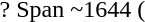<table>
<tr>
<td>? Span</td>
<td>~1644 (</td>
</tr>
<tr>
</tr>
</table>
